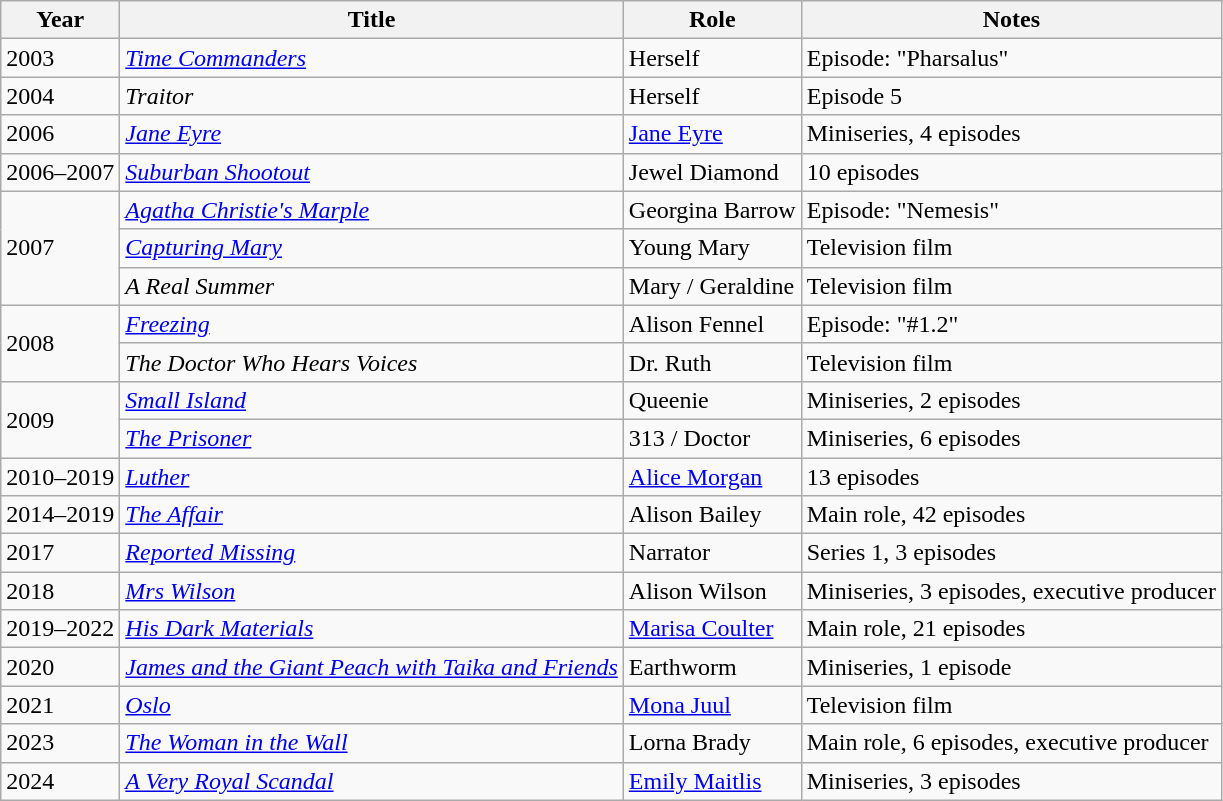<table class="wikitable sortable">
<tr>
<th>Year</th>
<th>Title</th>
<th>Role</th>
<th class="unsortable">Notes</th>
</tr>
<tr>
<td>2003</td>
<td><em><a href='#'>Time Commanders</a></em></td>
<td>Herself</td>
<td>Episode: "Pharsalus"</td>
</tr>
<tr>
<td>2004</td>
<td><em>Traitor</em></td>
<td>Herself</td>
<td>Episode 5</td>
</tr>
<tr>
<td>2006</td>
<td><em><a href='#'>Jane Eyre</a></em></td>
<td><a href='#'>Jane Eyre</a></td>
<td>Miniseries, 4 episodes</td>
</tr>
<tr>
<td>2006–2007</td>
<td><em><a href='#'>Suburban Shootout</a></em></td>
<td>Jewel Diamond</td>
<td>10 episodes</td>
</tr>
<tr>
<td rowspan=3>2007</td>
<td><em><a href='#'>Agatha Christie's Marple</a></em></td>
<td>Georgina Barrow</td>
<td>Episode: "Nemesis"</td>
</tr>
<tr>
<td><em><a href='#'>Capturing Mary</a> </em></td>
<td>Young Mary</td>
<td>Television film</td>
</tr>
<tr>
<td><em>A Real Summer</em></td>
<td>Mary / Geraldine</td>
<td>Television film</td>
</tr>
<tr>
<td rowspan=2>2008</td>
<td><em><a href='#'>Freezing</a></em></td>
<td>Alison Fennel</td>
<td>Episode: "#1.2"</td>
</tr>
<tr>
<td><em>The Doctor Who Hears Voices</em></td>
<td>Dr. Ruth</td>
<td>Television film</td>
</tr>
<tr>
<td rowspan=2>2009</td>
<td><em><a href='#'>Small Island</a></em></td>
<td>Queenie</td>
<td>Miniseries, 2 episodes</td>
</tr>
<tr>
<td><em><a href='#'>The Prisoner</a></em></td>
<td>313 / Doctor</td>
<td>Miniseries, 6 episodes</td>
</tr>
<tr>
<td>2010–2019</td>
<td><em><a href='#'>Luther</a></em></td>
<td><a href='#'>Alice Morgan</a></td>
<td>13 episodes</td>
</tr>
<tr>
<td>2014–2019</td>
<td><em><a href='#'>The Affair</a></em></td>
<td>Alison Bailey</td>
<td>Main role, 42 episodes</td>
</tr>
<tr>
<td>2017</td>
<td><em><a href='#'>Reported Missing</a></em></td>
<td>Narrator</td>
<td>Series 1, 3 episodes</td>
</tr>
<tr>
<td>2018</td>
<td><em><a href='#'>Mrs Wilson</a></em></td>
<td>Alison Wilson</td>
<td>Miniseries, 3 episodes, executive producer</td>
</tr>
<tr>
<td>2019–2022</td>
<td><em><a href='#'>His Dark Materials</a></em></td>
<td><a href='#'>Marisa Coulter</a></td>
<td>Main role, 21 episodes</td>
</tr>
<tr>
<td>2020</td>
<td><em><a href='#'>James and the Giant Peach with Taika and Friends</a></em></td>
<td>Earthworm</td>
<td>Miniseries, 1 episode</td>
</tr>
<tr>
<td>2021</td>
<td><em><a href='#'>Oslo</a></em></td>
<td><a href='#'>Mona Juul</a></td>
<td>Television film</td>
</tr>
<tr>
<td>2023</td>
<td><em><a href='#'>The Woman in the Wall</a></em></td>
<td>Lorna Brady</td>
<td>Main role, 6 episodes, executive producer</td>
</tr>
<tr>
<td>2024</td>
<td><em><a href='#'>A Very Royal Scandal</a></em></td>
<td><a href='#'>Emily Maitlis</a></td>
<td>Miniseries, 3 episodes </td>
</tr>
</table>
